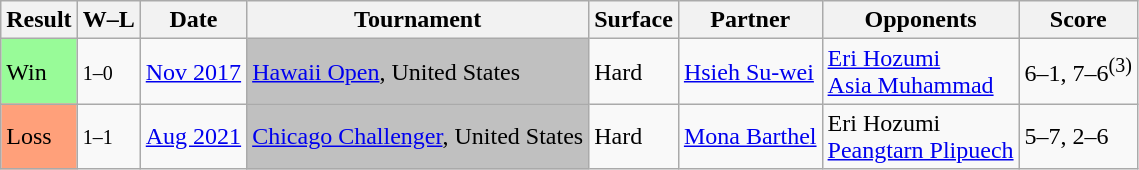<table class="sortable wikitable">
<tr>
<th>Result</th>
<th class="unsortable">W–L</th>
<th>Date</th>
<th>Tournament</th>
<th>Surface</th>
<th>Partner</th>
<th>Opponents</th>
<th class="unsortable">Score</th>
</tr>
<tr>
<td bgcolor=98FB98>Win</td>
<td><small>1–0</small></td>
<td><a href='#'>Nov 2017</a></td>
<td bgcolor=silver><a href='#'>Hawaii Open</a>, United States</td>
<td>Hard</td>
<td> <a href='#'>Hsieh Su-wei</a></td>
<td> <a href='#'>Eri Hozumi</a> <br>  <a href='#'>Asia Muhammad</a></td>
<td>6–1, 7–6<sup>(3)</sup></td>
</tr>
<tr>
<td bgcolor=FFA07A>Loss</td>
<td><small>1–1</small></td>
<td><a href='#'>Aug 2021</a></td>
<td bgcolor=silver><a href='#'>Chicago Challenger</a>, United States</td>
<td>Hard</td>
<td> <a href='#'>Mona Barthel</a></td>
<td> Eri Hozumi <br>  <a href='#'>Peangtarn Plipuech</a></td>
<td>5–7, 2–6</td>
</tr>
</table>
